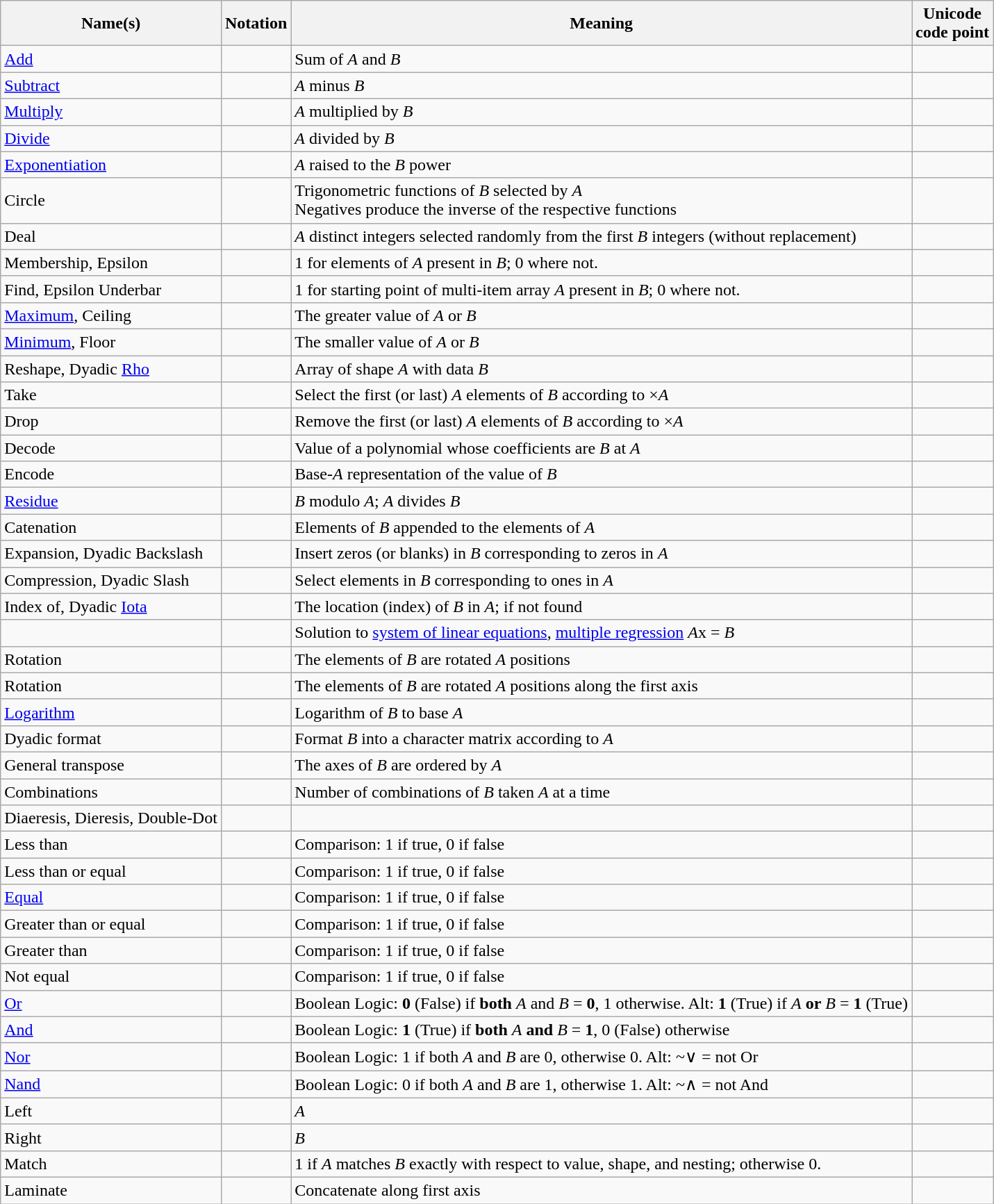<table class="wikitable sortable">
<tr>
<th>Name(s)</th>
<th>Notation</th>
<th>Meaning</th>
<th>Unicode<br>code point</th>
</tr>
<tr>
<td><a href='#'>Add</a></td>
<td class="Unicode" style="text-align:center;"></td>
<td>Sum of <em>A</em> and <em>B</em></td>
<td></td>
</tr>
<tr>
<td><a href='#'>Subtract</a></td>
<td class="Unicode" style="text-align:center;"></td>
<td><em>A</em> minus <em>B</em></td>
<td></td>
</tr>
<tr>
<td><a href='#'>Multiply</a></td>
<td class="Unicode" style="text-align:center;"></td>
<td><em>A</em> multiplied by <em>B</em></td>
<td></td>
</tr>
<tr>
<td><a href='#'>Divide</a></td>
<td class="Unicode" style="text-align:center;"></td>
<td><em>A</em> divided by <em>B</em></td>
<td></td>
</tr>
<tr>
<td><a href='#'>Exponentiation</a></td>
<td class="Unicode" style="text-align:center;"></td>
<td><em>A</em> raised to the <em>B</em> power</td>
<td></td>
</tr>
<tr>
<td>Circle</td>
<td class="Unicode" style="text-align:center;"></td>
<td>Trigonometric functions of <em>B</em> selected by <em>A</em><br>Negatives produce the inverse of the respective functions</td>
<td></td>
</tr>
<tr>
<td>Deal</td>
<td class="Unicode" style="text-align:center;"></td>
<td><em>A</em> distinct integers selected randomly from the first <em>B</em> integers (without replacement)</td>
<td></td>
</tr>
<tr>
<td>Membership, Epsilon</td>
<td class="Unicode" style="text-align:center;"></td>
<td>1 for elements of <em>A</em> present in <em>B</em>; 0 where not.</td>
<td></td>
</tr>
<tr>
<td>Find, Epsilon Underbar</td>
<td class="Unicode" style="text-align:center;"></td>
<td>1 for starting point of multi-item array <em>A</em> present in <em>B</em>; 0 where not.</td>
<td></td>
</tr>
<tr>
<td><a href='#'>Maximum</a>, Ceiling</td>
<td class="Unicode" style="text-align:center;"></td>
<td>The greater value of <em>A</em> or <em>B</em></td>
<td></td>
</tr>
<tr>
<td><a href='#'>Minimum</a>, Floor</td>
<td class="Unicode" style="text-align:center;"></td>
<td>The smaller value of <em>A</em> or <em>B</em></td>
<td></td>
</tr>
<tr>
<td>Reshape, Dyadic <a href='#'>Rho</a></td>
<td class="Unicode" style="text-align:center;"></td>
<td>Array of shape <em>A</em> with data <em>B</em></td>
<td></td>
</tr>
<tr>
<td>Take</td>
<td class="Unicode" style="text-align:center;"></td>
<td>Select the first (or last) <em>A</em> elements of <em>B</em> according to ×<em>A</em></td>
<td></td>
</tr>
<tr>
<td>Drop</td>
<td class="Unicode" style="text-align:center;"></td>
<td>Remove the first (or last) <em>A</em> elements of <em>B</em> according to ×<em>A</em></td>
<td></td>
</tr>
<tr>
<td>Decode</td>
<td class="Unicode" style="text-align:center;"></td>
<td>Value of a polynomial whose coefficients are <em>B</em> at <em>A</em></td>
<td></td>
</tr>
<tr>
<td>Encode</td>
<td class="Unicode" style="text-align:center;"></td>
<td>Base-<em>A</em> representation of the value of <em>B</em></td>
<td></td>
</tr>
<tr>
<td><a href='#'>Residue</a></td>
<td class="Unicode" style="text-align:center;"></td>
<td><em>B</em> modulo <em>A</em>; <em>A</em> divides <em>B</em></td>
<td></td>
</tr>
<tr>
<td>Catenation</td>
<td class="Unicode" style="text-align:center;"></td>
<td>Elements of <em>B</em> appended to the elements of <em>A</em></td>
<td></td>
</tr>
<tr>
<td>Expansion, Dyadic Backslash</td>
<td class="Unicode" style="text-align:center;"></td>
<td>Insert zeros (or blanks) in <em>B</em> corresponding to zeros in <em>A</em></td>
<td></td>
</tr>
<tr>
<td>Compression, Dyadic Slash</td>
<td class="Unicode" style="text-align:center;"></td>
<td>Select elements in <em>B</em> corresponding to ones in <em>A</em></td>
<td></td>
</tr>
<tr>
<td>Index of, Dyadic <a href='#'>Iota</a></td>
<td class="Unicode" style="text-align:center;"></td>
<td>The location (index) of <em>B</em> in <em>A</em>;  if not found</td>
<td></td>
</tr>
<tr>
<td></td>
<td class="Unicode" style="text-align:center;"></td>
<td>Solution to <a href='#'>system of linear equations</a>, <a href='#'>multiple regression</a> <em>A</em>x = <em>B</em></td>
<td></td>
</tr>
<tr>
<td>Rotation</td>
<td class="Unicode" style="text-align:center;"></td>
<td>The elements of <em>B</em> are rotated <em>A</em> positions</td>
<td></td>
</tr>
<tr>
<td>Rotation</td>
<td class="Unicode" style="text-align:center;"></td>
<td>The elements of <em>B</em> are rotated <em>A</em> positions along the first axis</td>
<td></td>
</tr>
<tr>
<td><a href='#'>Logarithm</a></td>
<td class="Unicode" style="text-align:center;"></td>
<td>Logarithm of <em>B</em> to base <em>A</em></td>
<td></td>
</tr>
<tr>
<td>Dyadic format</td>
<td class="Unicode" style="text-align:center;"></td>
<td>Format <em>B</em> into a character matrix according to <em>A</em></td>
<td></td>
</tr>
<tr>
<td>General transpose</td>
<td class="Unicode" style="text-align:center;"></td>
<td>The axes of <em>B</em> are ordered by <em>A</em></td>
<td></td>
</tr>
<tr>
<td>Combinations</td>
<td class="Unicode" style="text-align:center;"></td>
<td>Number of combinations of <em>B</em> taken <em>A</em> at a time</td>
<td></td>
</tr>
<tr>
<td>Diaeresis, Dieresis, Double-Dot</td>
<td class="Unicode" style="text-align:center;"></td>
<td></td>
<td></td>
</tr>
<tr>
<td>Less than</td>
<td class="Unicode" style="text-align:center;"></td>
<td>Comparison: 1 if true, 0 if false</td>
<td></td>
</tr>
<tr>
<td>Less than or equal</td>
<td class="Unicode" style="text-align:center;"></td>
<td>Comparison: 1 if true, 0 if false</td>
<td></td>
</tr>
<tr>
<td><a href='#'>Equal</a></td>
<td class="Unicode" style="text-align:center;"></td>
<td>Comparison: 1 if true, 0 if false</td>
<td></td>
</tr>
<tr>
<td>Greater than or equal</td>
<td class="Unicode" style="text-align:center;"></td>
<td>Comparison: 1 if true, 0 if false</td>
<td></td>
</tr>
<tr>
<td>Greater than</td>
<td class="Unicode" style="text-align:center;"></td>
<td>Comparison: 1 if true, 0 if false</td>
<td></td>
</tr>
<tr>
<td>Not equal</td>
<td class="Unicode" style="text-align:center;"></td>
<td>Comparison: 1 if true, 0 if false</td>
<td></td>
</tr>
<tr>
<td><a href='#'>Or</a></td>
<td class="Unicode" style="text-align:center;"></td>
<td>Boolean Logic: <strong>0</strong> (False) if <strong>both</strong> <em>A</em> and <em>B</em> = <strong>0</strong>, 1 otherwise. Alt: <strong>1</strong> (True) if <em>A</em> <strong>or</strong> <em>B</em> = <strong>1</strong> (True)</td>
<td></td>
</tr>
<tr>
<td><a href='#'>And</a></td>
<td class="Unicode" style="text-align:center;"></td>
<td>Boolean Logic: <strong>1</strong> (True) if <strong>both</strong> <em>A</em> <strong>and</strong> <em>B</em> = <strong>1</strong>, 0 (False) otherwise</td>
<td></td>
</tr>
<tr>
<td><a href='#'>Nor</a></td>
<td class="Unicode" style="text-align:center;"></td>
<td>Boolean Logic: 1 if both <em>A</em> and <em>B</em> are 0, otherwise 0. Alt: ~∨ = not Or</td>
<td></td>
</tr>
<tr>
<td><a href='#'>Nand</a></td>
<td class="Unicode" style="text-align:center;"></td>
<td>Boolean Logic: 0 if both <em>A</em> and <em>B</em> are 1, otherwise 1. Alt: ~∧ = not And</td>
<td></td>
</tr>
<tr>
<td>Left</td>
<td class="Unicode" style="text-align:center;"></td>
<td><em>A</em></td>
<td></td>
</tr>
<tr>
<td>Right</td>
<td class="Unicode" style="text-align:center;"></td>
<td><em>B</em></td>
<td></td>
</tr>
<tr>
<td>Match</td>
<td class="Unicode" style="text-align:center;"></td>
<td>1 if <em>A</em> matches <em>B</em> exactly with respect to value, shape, and nesting; otherwise 0.</td>
<td></td>
</tr>
<tr>
<td>Laminate</td>
<td class="Unicode" style="text-align:center;"></td>
<td>Concatenate along first axis</td>
<td></td>
</tr>
</table>
